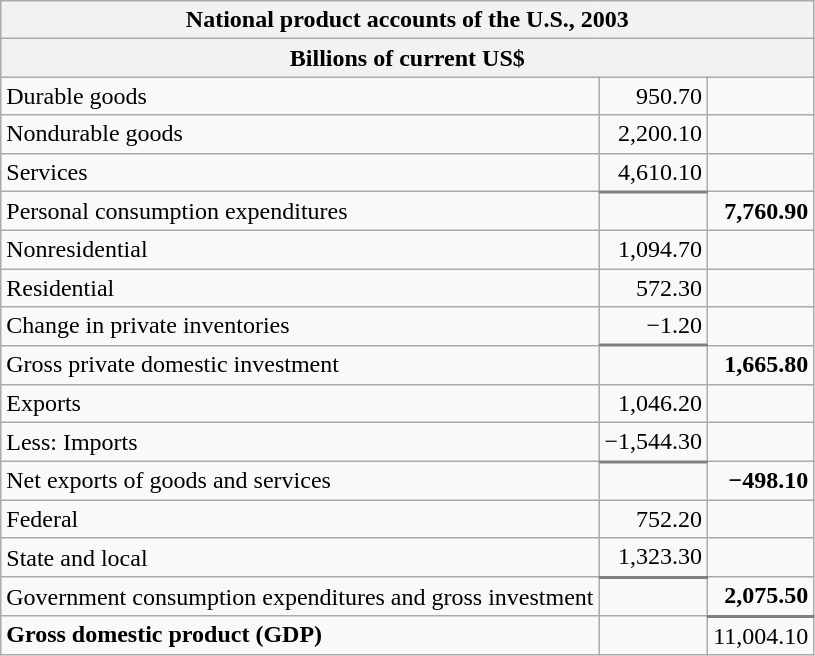<table class="wikitable">
<tr>
<th colspan="3">National product accounts of the U.S., 2003</th>
</tr>
<tr>
<th colspan="3">Billions of current US$</th>
</tr>
<tr>
<td>Durable goods</td>
<td align="right">950.70</td>
<td> </td>
</tr>
<tr>
<td>Nondurable goods</td>
<td align="right">2,200.10</td>
<td> </td>
</tr>
<tr>
<td>Services</td>
<td align="right" style="border-bottom:2px solid grey">4,610.10</td>
<td> </td>
</tr>
<tr>
<td>Personal consumption expenditures</td>
<td> </td>
<td align="right"><strong>7,760.90</strong></td>
</tr>
<tr>
<td>Nonresidential</td>
<td align="right">1,094.70</td>
<td> </td>
</tr>
<tr>
<td>Residential</td>
<td align="right">572.30</td>
<td> </td>
</tr>
<tr>
<td>Change in private inventories</td>
<td align="right" style="border-bottom:2px solid grey">−1.20</td>
<td> </td>
</tr>
<tr>
<td>Gross private domestic investment</td>
<td> </td>
<td align="right"><strong>1,665.80</strong></td>
</tr>
<tr>
<td>Exports</td>
<td align="right">1,046.20</td>
<td> </td>
</tr>
<tr>
<td>Less: Imports</td>
<td align="right" style="border-bottom:2px solid grey">−1,544.30</td>
<td> </td>
</tr>
<tr>
<td>Net exports of goods and services</td>
<td> </td>
<td align="right"><strong>−498.10</strong></td>
</tr>
<tr>
<td>Federal</td>
<td align="right">752.20</td>
<td> </td>
</tr>
<tr>
<td>State and local</td>
<td align="right" style="border-bottom:2px solid grey">1,323.30</td>
<td> </td>
</tr>
<tr>
<td>Government consumption expenditures and gross investment</td>
<td> </td>
<td align="right" style="border-bottom:2px solid grey"><strong>2,075.50</strong></td>
</tr>
<tr>
<td><strong>Gross domestic product (GDP)</strong> </td>
<td> </td>
<td align="right">11,004.10</td>
</tr>
</table>
